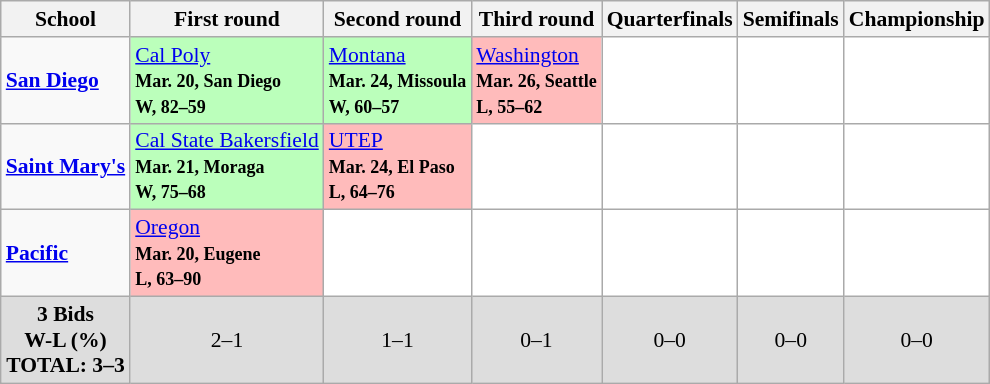<table class="sortable wikitable" style="white-space:nowrap; font-size:90%;">
<tr>
<th>School</th>
<th>First round</th>
<th>Second round</th>
<th>Third round</th>
<th>Quarterfinals</th>
<th>Semifinals</th>
<th>Championship</th>
</tr>
<tr>
<td><strong><a href='#'>San Diego</a></strong></td>
<td style="background:#bfb;"><a href='#'>Cal Poly</a> <br> <strong><small>Mar. 20, San Diego</small></strong> <br> <strong><small>W, 82–59</small></strong></td>
<td style="background:#bfb;"><a href='#'>Montana</a> <br> <strong><small>Mar. 24, Missoula</small></strong> <br> <strong><small>W, 60–57</small></strong></td>
<td style="background:#fbb;"><a href='#'>Washington</a> <br> <strong><small>Mar. 26, Seattle</small></strong> <br> <strong><small>L, 55–62</small></strong></td>
<td style="background:#fff;"></td>
<td style="background:#fff;"></td>
<td style="background:#fff;"></td>
</tr>
<tr>
<td><strong><a href='#'>Saint Mary's</a></strong></td>
<td style="background:#bfb;"><a href='#'>Cal State Bakersfield</a> <br> <strong><small>Mar. 21, Moraga</small></strong> <br> <strong><small>W, 75–68</small></strong></td>
<td style="background:#fbb;"><a href='#'>UTEP</a> <br> <strong><small>Mar. 24, El Paso</small></strong> <br> <strong><small>L, 64–76</small></strong></td>
<td style="background:#fff;"></td>
<td style="background:#fff;"></td>
<td style="background:#fff;"></td>
<td style="background:#fff;"></td>
</tr>
<tr>
<td><strong><a href='#'>Pacific</a></strong></td>
<td style="background:#fbb;"><a href='#'>Oregon</a> <br> <strong><small>Mar. 20, Eugene</small></strong> <br> <strong><small>L, 63–90</small></strong></td>
<td style="background:#fff;"></td>
<td style="background:#fff;"></td>
<td style="background:#fff;"></td>
<td style="background:#fff;"></td>
<td style="background:#fff;"></td>
</tr>
<tr class="sortbottom"  style="text-align:center; background:#ddd;">
<td><strong>3 Bids<br>W-L (%)<br>TOTAL: 3–3 </strong></td>
<td>2–1 </td>
<td>1–1 </td>
<td>0–1 </td>
<td>0–0 </td>
<td>0–0 </td>
<td>0–0 </td>
</tr>
</table>
